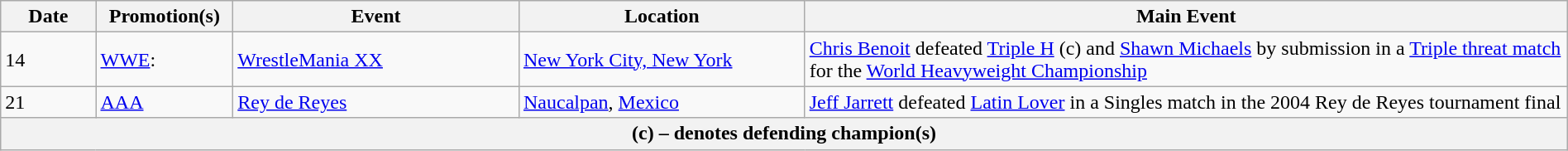<table class="wikitable" style="width:100%;">
<tr>
<th width="5%">Date</th>
<th width="5%">Promotion(s)</th>
<th width="15%">Event</th>
<th width="15%">Location</th>
<th width="40%">Main Event</th>
</tr>
<tr>
<td>14</td>
<td><a href='#'>WWE</a>:<br></td>
<td><a href='#'>WrestleMania XX</a></td>
<td><a href='#'>New York City, New York</a></td>
<td><a href='#'>Chris Benoit</a> defeated <a href='#'>Triple H</a> (c) and <a href='#'>Shawn Michaels</a> by submission in a <a href='#'>Triple threat match</a> for the <a href='#'>World Heavyweight Championship</a></td>
</tr>
<tr>
<td>21</td>
<td><a href='#'>AAA</a></td>
<td><a href='#'>Rey de Reyes</a></td>
<td><a href='#'>Naucalpan</a>, <a href='#'>Mexico</a></td>
<td><a href='#'>Jeff Jarrett</a> defeated <a href='#'>Latin Lover</a> in a Singles match in the 2004 Rey de Reyes tournament final</td>
</tr>
<tr>
<th colspan="5">(c) – denotes defending champion(s)</th>
</tr>
</table>
